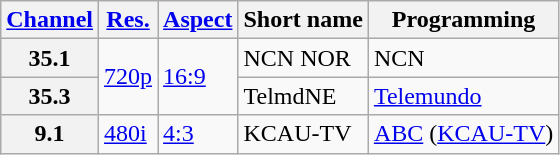<table class="wikitable">
<tr>
<th scope="col"><a href='#'>Channel</a></th>
<th scope="col"><a href='#'>Res.</a></th>
<th scope="col"><a href='#'>Aspect</a></th>
<th scope="col">Short name</th>
<th scope="col">Programming</th>
</tr>
<tr>
<th scope="row">35.1</th>
<td rowspan="2"><a href='#'>720p</a></td>
<td rowspan="2"><a href='#'>16:9</a></td>
<td>NCN NOR</td>
<td>NCN</td>
</tr>
<tr>
<th scope="row">35.3</th>
<td>TelmdNE</td>
<td><a href='#'>Telemundo</a></td>
</tr>
<tr>
<th scope="row">9.1</th>
<td><a href='#'>480i</a></td>
<td><a href='#'>4:3</a></td>
<td>KCAU-TV</td>
<td><a href='#'>ABC</a> (<a href='#'>KCAU-TV</a>)</td>
</tr>
</table>
